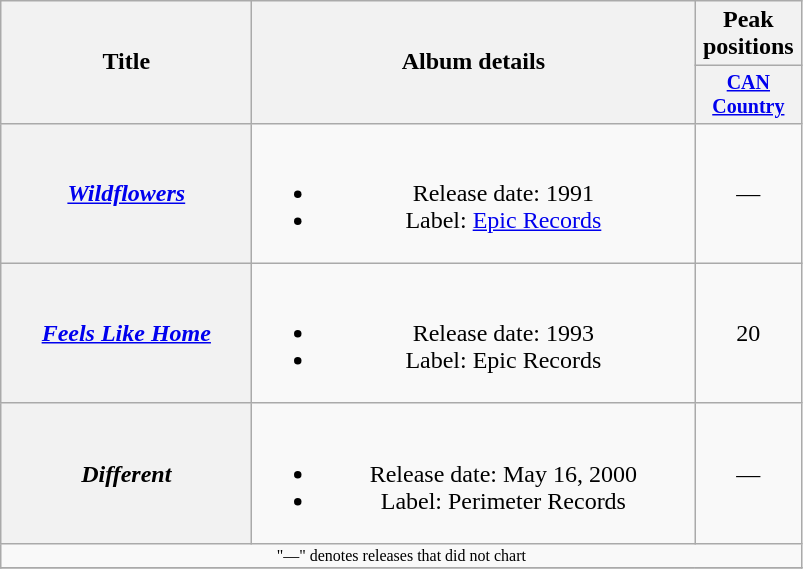<table class="wikitable plainrowheaders" style="text-align:center;">
<tr>
<th rowspan="2" style="width:10em;">Title</th>
<th rowspan="2" style="width:18em;">Album details</th>
<th>Peak positions</th>
</tr>
<tr style="font-size:smaller;">
<th width="65"><a href='#'>CAN Country</a></th>
</tr>
<tr>
<th scope="row"><em><a href='#'>Wildflowers</a></em></th>
<td><br><ul><li>Release date: 1991</li><li>Label: <a href='#'>Epic Records</a></li></ul></td>
<td>—</td>
</tr>
<tr>
<th scope="row"><em><a href='#'>Feels Like Home</a></em></th>
<td><br><ul><li>Release date: 1993</li><li>Label: Epic Records</li></ul></td>
<td>20</td>
</tr>
<tr>
<th scope="row"><em>Different</em></th>
<td><br><ul><li>Release date: May 16, 2000</li><li>Label: Perimeter Records</li></ul></td>
<td>—</td>
</tr>
<tr>
<td colspan="3" style="font-size:8pt">"—" denotes releases that did not chart</td>
</tr>
<tr>
</tr>
</table>
